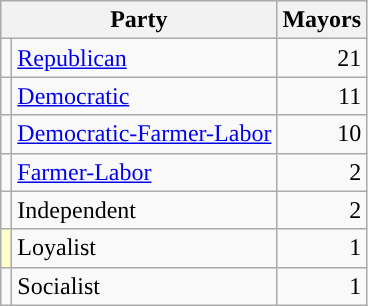<table class=wikitable>
<tr>
<th colspan="2">Party</th>
<th>Mayors</th>
</tr>
<tr>
<td style="background:"></td>
<td><a href='#'>Republican</a></td>
<td align=right>21</td>
</tr>
<tr>
<td style="background:"></td>
<td><a href='#'>Democratic</a></td>
<td align=right>11</td>
</tr>
<tr>
<td style="background:"></td>
<td><a href='#'>Democratic-Farmer-Labor</a></td>
<td align=right>10</td>
</tr>
<tr>
<td style="background:"></td>
<td><a href='#'>Farmer-Labor</a></td>
<td align=right>2</td>
</tr>
<tr>
<td style="background:"></td>
<td>Independent</td>
<td align=right>2</td>
</tr>
<tr>
<td style="background:#ffffcc"></td>
<td>Loyalist</td>
<td align=right>1</td>
</tr>
<tr>
<td style="background:"></td>
<td>Socialist</td>
<td align=right>1</td>
</tr>
</table>
